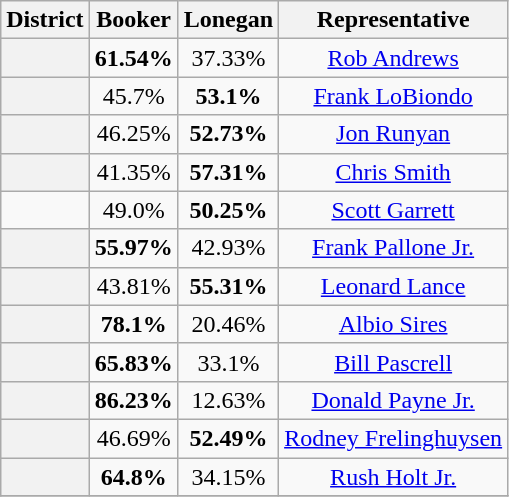<table class=wikitable>
<tr>
<th>District</th>
<th>Booker</th>
<th>Lonegan</th>
<th>Representative</th>
</tr>
<tr align=center>
<th></th>
<td><strong>61.54%</strong></td>
<td>37.33%</td>
<td><a href='#'>Rob Andrews</a></td>
</tr>
<tr align=center>
<th></th>
<td>45.7%</td>
<td><strong>53.1%</strong></td>
<td><a href='#'>Frank LoBiondo</a></td>
</tr>
<tr align=center>
<th></th>
<td>46.25%</td>
<td><strong>52.73%</strong></td>
<td><a href='#'>Jon Runyan</a></td>
</tr>
<tr align=center>
<th></th>
<td>41.35%</td>
<td><strong>57.31%</strong></td>
<td><a href='#'>Chris Smith</a></td>
</tr>
<tr align=center>
<td></td>
<td>49.0%</td>
<td><strong>50.25%</strong></td>
<td><a href='#'>Scott Garrett</a></td>
</tr>
<tr align=center>
<th></th>
<td><strong>55.97%</strong></td>
<td>42.93%</td>
<td><a href='#'>Frank Pallone Jr.</a></td>
</tr>
<tr align=center>
<th></th>
<td>43.81%</td>
<td><strong>55.31%</strong></td>
<td><a href='#'>Leonard Lance</a></td>
</tr>
<tr align=center>
<th></th>
<td><strong>78.1%</strong></td>
<td>20.46%</td>
<td><a href='#'>Albio Sires</a></td>
</tr>
<tr align=center>
<th></th>
<td><strong>65.83%</strong></td>
<td>33.1%</td>
<td><a href='#'>Bill Pascrell</a></td>
</tr>
<tr align=center>
<th></th>
<td><strong>86.23%</strong></td>
<td>12.63%</td>
<td><a href='#'>Donald Payne Jr.</a></td>
</tr>
<tr align=center>
<th></th>
<td>46.69%</td>
<td><strong>52.49%</strong></td>
<td><a href='#'>Rodney Frelinghuysen</a></td>
</tr>
<tr align=center>
<th></th>
<td><strong>64.8%</strong></td>
<td>34.15%</td>
<td><a href='#'>Rush Holt Jr.</a></td>
</tr>
<tr align=center>
</tr>
</table>
